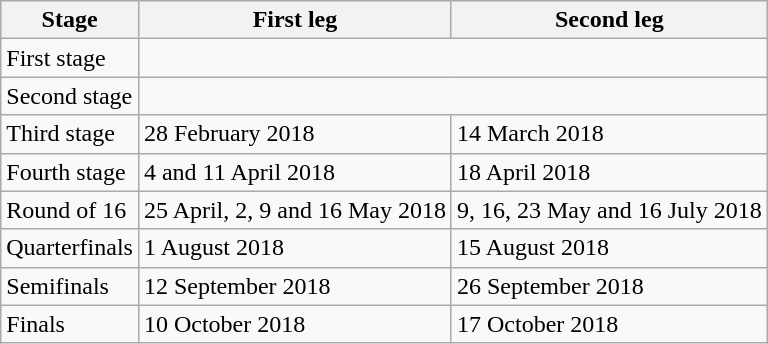<table class="wikitable">
<tr>
<th>Stage</th>
<th>First leg</th>
<th>Second leg</th>
</tr>
<tr>
<td>First stage</td>
<td colspan=2></td>
</tr>
<tr>
<td>Second stage</td>
<td colspan=2></td>
</tr>
<tr>
<td>Third stage</td>
<td>28 February 2018</td>
<td>14 March 2018</td>
</tr>
<tr>
<td>Fourth stage</td>
<td>4 and 11 April 2018</td>
<td>18 April 2018</td>
</tr>
<tr>
<td>Round of 16</td>
<td>25 April, 2, 9 and 16 May 2018</td>
<td>9, 16, 23 May and 16 July 2018</td>
</tr>
<tr>
<td>Quarterfinals</td>
<td>1 August 2018</td>
<td>15 August 2018</td>
</tr>
<tr>
<td>Semifinals</td>
<td>12 September 2018</td>
<td>26 September 2018</td>
</tr>
<tr>
<td>Finals</td>
<td>10 October 2018</td>
<td>17 October 2018</td>
</tr>
</table>
